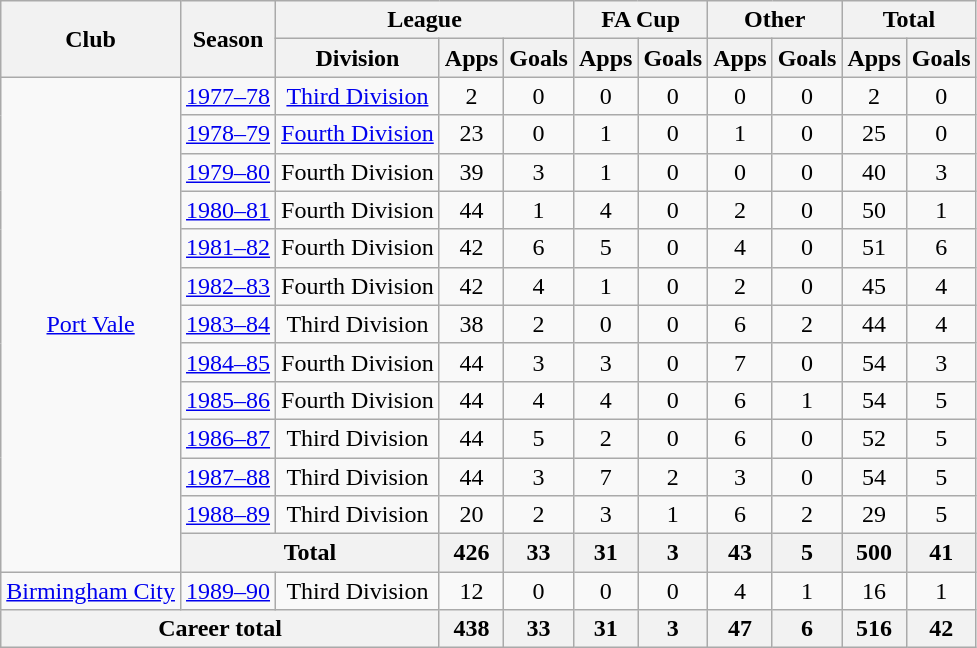<table class="wikitable" style="text-align: center;">
<tr>
<th rowspan="2">Club</th>
<th rowspan="2">Season</th>
<th colspan="3">League</th>
<th colspan="2">FA Cup</th>
<th colspan="2">Other</th>
<th colspan="2">Total</th>
</tr>
<tr>
<th>Division</th>
<th>Apps</th>
<th>Goals</th>
<th>Apps</th>
<th>Goals</th>
<th>Apps</th>
<th>Goals</th>
<th>Apps</th>
<th>Goals</th>
</tr>
<tr>
<td rowspan="13"><a href='#'>Port Vale</a></td>
<td><a href='#'>1977–78</a></td>
<td><a href='#'>Third Division</a></td>
<td>2</td>
<td>0</td>
<td>0</td>
<td>0</td>
<td>0</td>
<td>0</td>
<td>2</td>
<td>0</td>
</tr>
<tr>
<td><a href='#'>1978–79</a></td>
<td><a href='#'>Fourth Division</a></td>
<td>23</td>
<td>0</td>
<td>1</td>
<td>0</td>
<td>1</td>
<td>0</td>
<td>25</td>
<td>0</td>
</tr>
<tr>
<td><a href='#'>1979–80</a></td>
<td>Fourth Division</td>
<td>39</td>
<td>3</td>
<td>1</td>
<td>0</td>
<td>0</td>
<td>0</td>
<td>40</td>
<td>3</td>
</tr>
<tr>
<td><a href='#'>1980–81</a></td>
<td>Fourth Division</td>
<td>44</td>
<td>1</td>
<td>4</td>
<td>0</td>
<td>2</td>
<td>0</td>
<td>50</td>
<td>1</td>
</tr>
<tr>
<td><a href='#'>1981–82</a></td>
<td>Fourth Division</td>
<td>42</td>
<td>6</td>
<td>5</td>
<td>0</td>
<td>4</td>
<td>0</td>
<td>51</td>
<td>6</td>
</tr>
<tr>
<td><a href='#'>1982–83</a></td>
<td>Fourth Division</td>
<td>42</td>
<td>4</td>
<td>1</td>
<td>0</td>
<td>2</td>
<td>0</td>
<td>45</td>
<td>4</td>
</tr>
<tr>
<td><a href='#'>1983–84</a></td>
<td>Third Division</td>
<td>38</td>
<td>2</td>
<td>0</td>
<td>0</td>
<td>6</td>
<td>2</td>
<td>44</td>
<td>4</td>
</tr>
<tr>
<td><a href='#'>1984–85</a></td>
<td>Fourth Division</td>
<td>44</td>
<td>3</td>
<td>3</td>
<td>0</td>
<td>7</td>
<td>0</td>
<td>54</td>
<td>3</td>
</tr>
<tr>
<td><a href='#'>1985–86</a></td>
<td>Fourth Division</td>
<td>44</td>
<td>4</td>
<td>4</td>
<td>0</td>
<td>6</td>
<td>1</td>
<td>54</td>
<td>5</td>
</tr>
<tr>
<td><a href='#'>1986–87</a></td>
<td>Third Division</td>
<td>44</td>
<td>5</td>
<td>2</td>
<td>0</td>
<td>6</td>
<td>0</td>
<td>52</td>
<td>5</td>
</tr>
<tr>
<td><a href='#'>1987–88</a></td>
<td>Third Division</td>
<td>44</td>
<td>3</td>
<td>7</td>
<td>2</td>
<td>3</td>
<td>0</td>
<td>54</td>
<td>5</td>
</tr>
<tr>
<td><a href='#'>1988–89</a></td>
<td>Third Division</td>
<td>20</td>
<td>2</td>
<td>3</td>
<td>1</td>
<td>6</td>
<td>2</td>
<td>29</td>
<td>5</td>
</tr>
<tr>
<th colspan="2">Total</th>
<th>426</th>
<th>33</th>
<th>31</th>
<th>3</th>
<th>43</th>
<th>5</th>
<th>500</th>
<th>41</th>
</tr>
<tr>
<td><a href='#'>Birmingham City</a></td>
<td><a href='#'>1989–90</a></td>
<td>Third Division</td>
<td>12</td>
<td>0</td>
<td>0</td>
<td>0</td>
<td>4</td>
<td>1</td>
<td>16</td>
<td>1</td>
</tr>
<tr>
<th colspan="3">Career total</th>
<th>438</th>
<th>33</th>
<th>31</th>
<th>3</th>
<th>47</th>
<th>6</th>
<th>516</th>
<th>42</th>
</tr>
</table>
